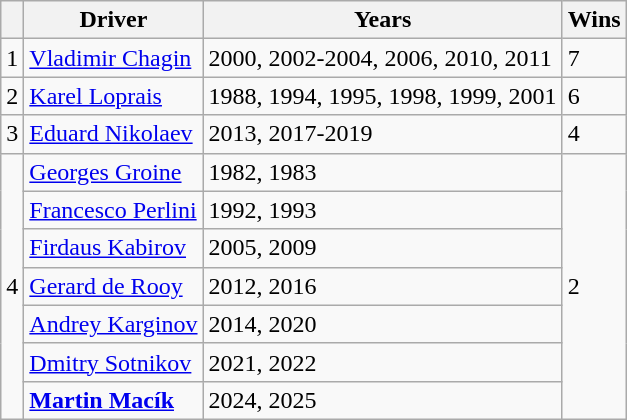<table class="wikitable">
<tr>
<th></th>
<th>Driver</th>
<th>Years</th>
<th>Wins</th>
</tr>
<tr>
<td>1</td>
<td> <a href='#'>Vladimir Chagin</a></td>
<td>2000, 2002-2004, 2006, 2010, 2011</td>
<td>7</td>
</tr>
<tr>
<td>2</td>
<td> <a href='#'>Karel Loprais</a></td>
<td>1988, 1994, 1995, 1998, 1999, 2001</td>
<td>6</td>
</tr>
<tr>
<td>3</td>
<td> <a href='#'>Eduard Nikolaev</a></td>
<td>2013, 2017-2019</td>
<td>4</td>
</tr>
<tr>
<td rowspan=7>4</td>
<td> <a href='#'>Georges Groine</a></td>
<td>1982, 1983</td>
<td rowspan=7>2</td>
</tr>
<tr>
<td> <a href='#'>Francesco Perlini</a></td>
<td>1992, 1993</td>
</tr>
<tr>
<td> <a href='#'>Firdaus Kabirov</a></td>
<td>2005, 2009</td>
</tr>
<tr>
<td> <a href='#'>Gerard de Rooy</a></td>
<td>2012, 2016</td>
</tr>
<tr>
<td> <a href='#'>Andrey Karginov</a></td>
<td>2014, 2020</td>
</tr>
<tr>
<td> <a href='#'>Dmitry Sotnikov</a></td>
<td>2021, 2022</td>
</tr>
<tr>
<td> <strong><a href='#'>Martin Macík</a></strong></td>
<td>2024, 2025</td>
</tr>
</table>
